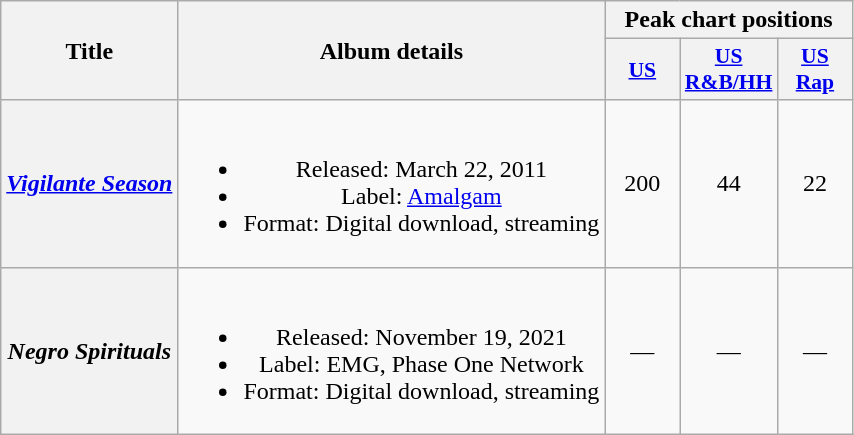<table class="wikitable plainrowheaders" style="text-align:center;">
<tr>
<th rowspan="2">Title</th>
<th rowspan="2">Album details</th>
<th colspan="3">Peak chart positions</th>
</tr>
<tr>
<th scope="col" style="width:3em;font-size:90%;"><a href='#'>US</a><br></th>
<th scope="col" style="width:3em;font-size:90%;"><a href='#'>US<br>R&B/HH</a><br></th>
<th scope="col" style="width:3em;font-size:90%;"><a href='#'>US<br>Rap</a><br></th>
</tr>
<tr>
<th scope="row"><em><a href='#'>Vigilante Season</a></em></th>
<td><br><ul><li>Released: March 22, 2011</li><li>Label: <a href='#'>Amalgam</a></li><li>Format: Digital download, streaming</li></ul></td>
<td>200</td>
<td>44</td>
<td>22</td>
</tr>
<tr>
<th scope="row"><em>Negro Spirituals</em></th>
<td><br><ul><li>Released: November 19, 2021</li><li>Label: EMG, Phase One Network</li><li>Format: Digital download, streaming</li></ul></td>
<td>—</td>
<td>—</td>
<td>—</td>
</tr>
</table>
